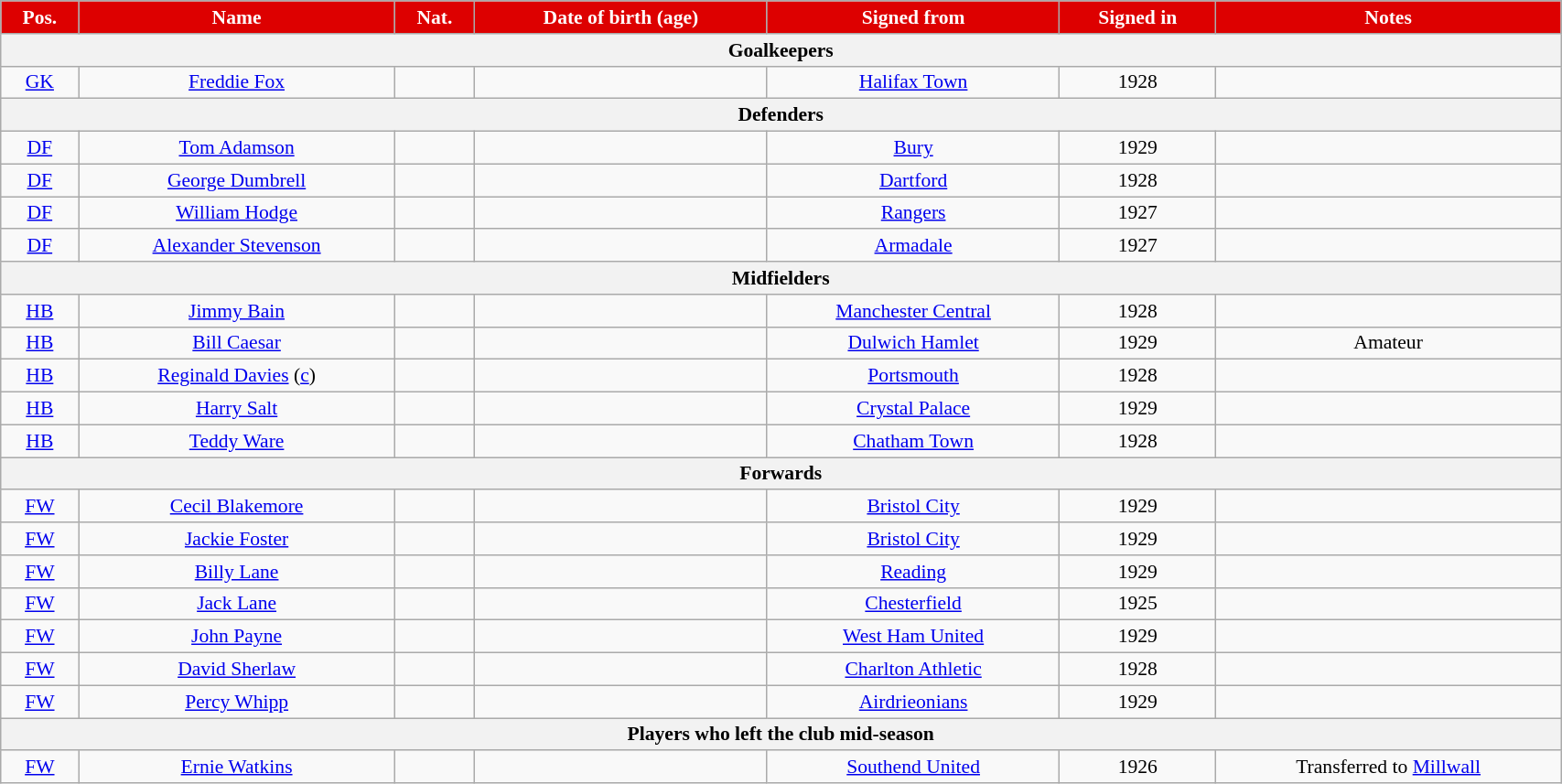<table class="wikitable"  style="text-align:center; font-size:90%; width:90%;">
<tr>
<th style="background:#d00; color:white; text-align:center;">Pos.</th>
<th style="background:#d00; color:white; text-align:center;">Name</th>
<th style="background:#d00; color:white; text-align:center;">Nat.</th>
<th style="background:#d00; color:white; text-align:center;">Date of birth (age)</th>
<th style="background:#d00; color:white; text-align:center;">Signed from</th>
<th style="background:#d00; color:white; text-align:center;">Signed in</th>
<th style="background:#d00; color:white; text-align:center;">Notes</th>
</tr>
<tr>
<th colspan="7">Goalkeepers</th>
</tr>
<tr>
<td><a href='#'>GK</a></td>
<td><a href='#'>Freddie Fox</a></td>
<td></td>
<td></td>
<td><a href='#'>Halifax Town</a></td>
<td>1928</td>
<td></td>
</tr>
<tr>
<th colspan="7">Defenders</th>
</tr>
<tr>
<td><a href='#'>DF</a></td>
<td><a href='#'>Tom Adamson</a></td>
<td></td>
<td></td>
<td><a href='#'>Bury</a></td>
<td>1929</td>
<td></td>
</tr>
<tr>
<td><a href='#'>DF</a></td>
<td><a href='#'>George Dumbrell</a></td>
<td></td>
<td></td>
<td><a href='#'>Dartford</a></td>
<td>1928</td>
<td></td>
</tr>
<tr>
<td><a href='#'>DF</a></td>
<td><a href='#'>William Hodge</a></td>
<td></td>
<td></td>
<td><a href='#'>Rangers</a></td>
<td>1927</td>
<td></td>
</tr>
<tr>
<td><a href='#'>DF</a></td>
<td><a href='#'>Alexander Stevenson</a></td>
<td></td>
<td></td>
<td><a href='#'>Armadale</a></td>
<td>1927</td>
<td></td>
</tr>
<tr>
<th colspan="7">Midfielders</th>
</tr>
<tr>
<td><a href='#'>HB</a></td>
<td><a href='#'>Jimmy Bain</a></td>
<td></td>
<td></td>
<td><a href='#'>Manchester Central</a></td>
<td>1928</td>
<td></td>
</tr>
<tr>
<td><a href='#'>HB</a></td>
<td><a href='#'>Bill Caesar</a></td>
<td></td>
<td></td>
<td><a href='#'>Dulwich Hamlet</a></td>
<td>1929</td>
<td>Amateur</td>
</tr>
<tr>
<td><a href='#'>HB</a></td>
<td><a href='#'>Reginald Davies</a> (<a href='#'>c</a>)</td>
<td></td>
<td></td>
<td><a href='#'>Portsmouth</a></td>
<td>1928</td>
<td></td>
</tr>
<tr>
<td><a href='#'>HB</a></td>
<td><a href='#'>Harry Salt</a></td>
<td></td>
<td></td>
<td><a href='#'>Crystal Palace</a></td>
<td>1929</td>
<td></td>
</tr>
<tr>
<td><a href='#'>HB</a></td>
<td><a href='#'>Teddy Ware</a></td>
<td></td>
<td></td>
<td><a href='#'>Chatham Town</a></td>
<td>1928</td>
<td></td>
</tr>
<tr>
<th colspan="7">Forwards</th>
</tr>
<tr>
<td><a href='#'>FW</a></td>
<td><a href='#'>Cecil Blakemore</a></td>
<td></td>
<td></td>
<td><a href='#'>Bristol City</a></td>
<td>1929</td>
<td></td>
</tr>
<tr>
<td><a href='#'>FW</a></td>
<td><a href='#'>Jackie Foster</a></td>
<td></td>
<td></td>
<td><a href='#'>Bristol City</a></td>
<td>1929</td>
<td></td>
</tr>
<tr>
<td><a href='#'>FW</a></td>
<td><a href='#'>Billy Lane</a></td>
<td></td>
<td></td>
<td><a href='#'>Reading</a></td>
<td>1929</td>
<td></td>
</tr>
<tr>
<td><a href='#'>FW</a></td>
<td><a href='#'>Jack Lane</a></td>
<td></td>
<td></td>
<td><a href='#'>Chesterfield</a></td>
<td>1925</td>
<td></td>
</tr>
<tr>
<td><a href='#'>FW</a></td>
<td><a href='#'>John Payne</a></td>
<td></td>
<td></td>
<td><a href='#'>West Ham United</a></td>
<td>1929</td>
<td></td>
</tr>
<tr>
<td><a href='#'>FW</a></td>
<td><a href='#'>David Sherlaw</a></td>
<td></td>
<td></td>
<td><a href='#'>Charlton Athletic</a></td>
<td>1928</td>
<td></td>
</tr>
<tr>
<td><a href='#'>FW</a></td>
<td><a href='#'>Percy Whipp</a></td>
<td></td>
<td></td>
<td><a href='#'>Airdrieonians</a></td>
<td>1929</td>
<td></td>
</tr>
<tr>
<th colspan="7">Players who left the club mid-season</th>
</tr>
<tr>
<td><a href='#'>FW</a></td>
<td><a href='#'>Ernie Watkins</a></td>
<td></td>
<td></td>
<td><a href='#'>Southend United</a></td>
<td>1926</td>
<td>Transferred to <a href='#'>Millwall</a></td>
</tr>
</table>
